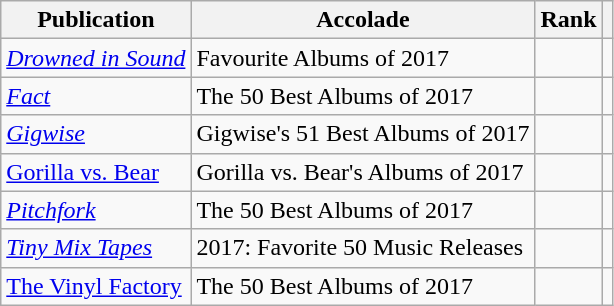<table class="sortable wikitable">
<tr>
<th>Publication</th>
<th>Accolade</th>
<th>Rank</th>
<th class="unsortable"></th>
</tr>
<tr>
<td><em><a href='#'>Drowned in Sound</a></em></td>
<td>Favourite Albums of 2017</td>
<td></td>
<td></td>
</tr>
<tr>
<td><em><a href='#'>Fact</a></em></td>
<td>The 50 Best Albums of 2017</td>
<td></td>
<td></td>
</tr>
<tr>
<td><em><a href='#'>Gigwise</a></em></td>
<td>Gigwise's 51 Best Albums of 2017</td>
<td></td>
<td></td>
</tr>
<tr>
<td><a href='#'>Gorilla vs. Bear</a></td>
<td>Gorilla vs. Bear's Albums of 2017</td>
<td></td>
<td></td>
</tr>
<tr>
<td><em><a href='#'>Pitchfork</a></em></td>
<td>The 50 Best Albums of 2017</td>
<td></td>
<td></td>
</tr>
<tr>
<td><em><a href='#'>Tiny Mix Tapes</a></em></td>
<td>2017: Favorite 50 Music Releases</td>
<td></td>
<td></td>
</tr>
<tr>
<td><a href='#'>The Vinyl Factory</a></td>
<td>The 50 Best Albums of 2017</td>
<td></td>
<td></td>
</tr>
</table>
